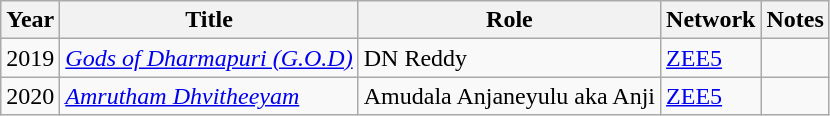<table class="wikitable sortable">
<tr>
<th>Year</th>
<th>Title</th>
<th>Role</th>
<th>Network</th>
<th>Notes</th>
</tr>
<tr>
<td>2019</td>
<td><em><a href='#'>Gods of Dharmapuri (G.O.D)</a></em></td>
<td>DN Reddy</td>
<td><a href='#'>ZEE5</a></td>
<td></td>
</tr>
<tr>
<td>2020</td>
<td><em><a href='#'>Amrutham Dhvitheeyam</a></em></td>
<td>Amudala Anjaneyulu aka Anji</td>
<td><a href='#'>ZEE5</a></td>
<td></td>
</tr>
</table>
